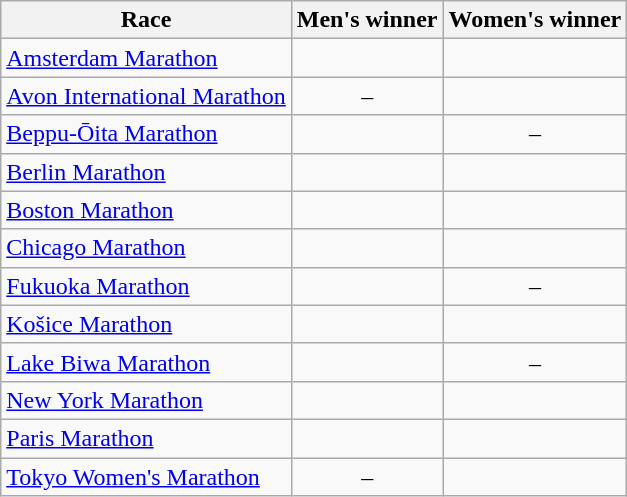<table class=wikitable>
<tr>
<th>Race</th>
<th>Men's winner</th>
<th>Women's winner</th>
</tr>
<tr>
<td><a href='#'>Amsterdam Marathon</a></td>
<td></td>
<td></td>
</tr>
<tr>
<td><a href='#'>Avon International Marathon</a></td>
<td align=center>–</td>
<td></td>
</tr>
<tr>
<td><a href='#'>Beppu-Ōita Marathon</a></td>
<td></td>
<td align=center>–</td>
</tr>
<tr>
<td><a href='#'>Berlin Marathon</a></td>
<td></td>
<td></td>
</tr>
<tr>
<td><a href='#'>Boston Marathon</a></td>
<td></td>
<td></td>
</tr>
<tr>
<td><a href='#'>Chicago Marathon</a></td>
<td></td>
<td></td>
</tr>
<tr>
<td><a href='#'>Fukuoka Marathon</a></td>
<td></td>
<td align=center>–</td>
</tr>
<tr>
<td><a href='#'>Košice Marathon</a></td>
<td></td>
<td></td>
</tr>
<tr>
<td><a href='#'>Lake Biwa Marathon</a></td>
<td></td>
<td align=center>–</td>
</tr>
<tr>
<td><a href='#'>New York Marathon</a></td>
<td></td>
<td></td>
</tr>
<tr>
<td><a href='#'>Paris Marathon</a></td>
<td></td>
<td></td>
</tr>
<tr>
<td><a href='#'>Tokyo Women's Marathon</a></td>
<td align=center>–</td>
<td></td>
</tr>
</table>
